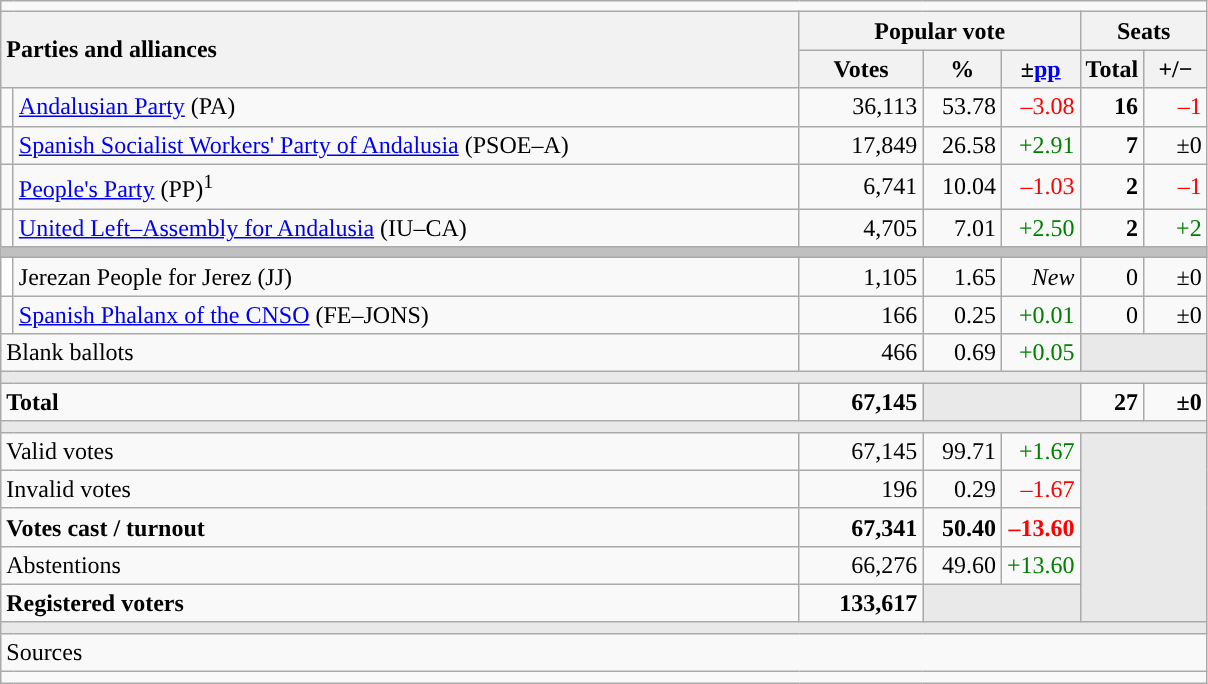<table class="wikitable" style="text-align:right;">
<tr>
<td colspan="7"></td>
</tr>
<tr>
<th style="text-align:left;" rowspan="2" colspan="2" width="525">Parties and alliances</th>
<th colspan="3">Popular vote</th>
<th colspan="2">Seats</th>
</tr>
<tr>
<th width="75">Votes</th>
<th width="45">%</th>
<th width="45">±<a href='#'>pp</a></th>
<th width="35">Total</th>
<th width="35">+/−</th>
</tr>
<tr>
<td width="1" style="color:inherit;background:"></td>
<td align="left"><a href='#'>Andalusian Party</a> (PA)</td>
<td>36,113</td>
<td>53.78</td>
<td style="color:red;">–3.08</td>
<td><strong>16</strong></td>
<td style="color:red;">–1</td>
</tr>
<tr>
<td style="color:inherit;background:"></td>
<td align="left"><a href='#'>Spanish Socialist Workers' Party of Andalusia</a> (PSOE–A)</td>
<td>17,849</td>
<td>26.58</td>
<td style="color:green;">+2.91</td>
<td><strong>7</strong></td>
<td>±0</td>
</tr>
<tr>
<td style="color:inherit;background:"></td>
<td align="left"><a href='#'>People's Party</a> (PP)<sup>1</sup></td>
<td>6,741</td>
<td>10.04</td>
<td style="color:red;">–1.03</td>
<td><strong>2</strong></td>
<td style="color:red;">–1</td>
</tr>
<tr>
<td style="color:inherit;background:"></td>
<td align="left"><a href='#'>United Left–Assembly for Andalusia</a> (IU–CA)</td>
<td>4,705</td>
<td>7.01</td>
<td style="color:green;">+2.50</td>
<td><strong>2</strong></td>
<td style="color:green;">+2</td>
</tr>
<tr>
<td colspan="7" bgcolor="#C0C0C0"></td>
</tr>
<tr>
<td bgcolor="white"></td>
<td align="left">Jerezan People for Jerez (JJ)</td>
<td>1,105</td>
<td>1.65</td>
<td><em>New</em></td>
<td>0</td>
<td>±0</td>
</tr>
<tr>
<td style="color:inherit;background:"></td>
<td align="left"><a href='#'>Spanish Phalanx of the CNSO</a> (FE–JONS)</td>
<td>166</td>
<td>0.25</td>
<td style="color:green;">+0.01</td>
<td>0</td>
<td>±0</td>
</tr>
<tr>
<td align="left" colspan="2">Blank ballots</td>
<td>466</td>
<td>0.69</td>
<td style="color:green;">+0.05</td>
<td bgcolor="#E9E9E9" colspan="2"></td>
</tr>
<tr>
<td colspan="7" bgcolor="#E9E9E9"></td>
</tr>
<tr style="font-weight:bold;">
<td align="left" colspan="2">Total</td>
<td>67,145</td>
<td bgcolor="#E9E9E9" colspan="2"></td>
<td>27</td>
<td>±0</td>
</tr>
<tr>
<td colspan="7" bgcolor="#E9E9E9"></td>
</tr>
<tr>
<td align="left" colspan="2">Valid votes</td>
<td>67,145</td>
<td>99.71</td>
<td style="color:green;">+1.67</td>
<td bgcolor="#E9E9E9" colspan="2" rowspan="5"></td>
</tr>
<tr>
<td align="left" colspan="2">Invalid votes</td>
<td>196</td>
<td>0.29</td>
<td style="color:red;">–1.67</td>
</tr>
<tr style="font-weight:bold;">
<td align="left" colspan="2">Votes cast / turnout</td>
<td>67,341</td>
<td>50.40</td>
<td style="color:red;">–13.60</td>
</tr>
<tr>
<td align="left" colspan="2">Abstentions</td>
<td>66,276</td>
<td>49.60</td>
<td style="color:green;">+13.60</td>
</tr>
<tr style="font-weight:bold;">
<td align="left" colspan="2">Registered voters</td>
<td>133,617</td>
<td bgcolor="#E9E9E9" colspan="2"></td>
</tr>
<tr>
<td colspan="7" bgcolor="#E9E9E9"></td>
</tr>
<tr>
<td align="left" colspan="7">Sources</td>
</tr>
<tr>
<td colspan="7" style="text-align:left; max-width:790px;"></td>
</tr>
</table>
